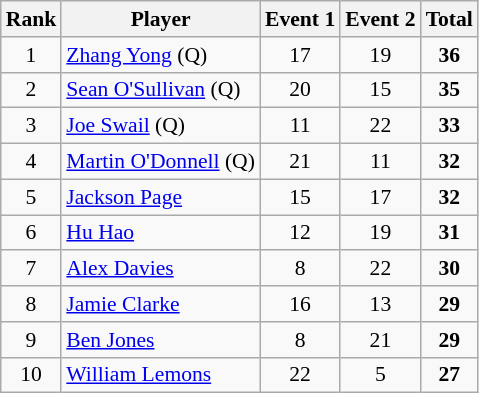<table class="wikitable sortable" style="text-align:center; font-size:90%">
<tr>
<th>Rank</th>
<th>Player</th>
<th>Event 1</th>
<th>Event 2</th>
<th>Total</th>
</tr>
<tr>
<td>1</td>
<td align=left> <a href='#'>Zhang Yong</a> (Q)</td>
<td>17</td>
<td>19</td>
<td><strong>36</strong></td>
</tr>
<tr>
<td>2</td>
<td align=left> <a href='#'>Sean O'Sullivan</a> (Q)</td>
<td>20</td>
<td>15</td>
<td><strong>35</strong></td>
</tr>
<tr>
<td>3</td>
<td align=left> <a href='#'>Joe Swail</a> (Q)</td>
<td>11</td>
<td>22</td>
<td><strong>33</strong></td>
</tr>
<tr>
<td>4</td>
<td align=left> <a href='#'>Martin O'Donnell</a> (Q)</td>
<td>21</td>
<td>11</td>
<td><strong>32</strong></td>
</tr>
<tr>
<td>5</td>
<td align=left> <a href='#'>Jackson Page</a></td>
<td>15</td>
<td>17</td>
<td><strong>32</strong></td>
</tr>
<tr>
<td>6</td>
<td align=left> <a href='#'>Hu Hao</a></td>
<td>12</td>
<td>19</td>
<td><strong>31</strong></td>
</tr>
<tr>
<td>7</td>
<td align=left> <a href='#'>Alex Davies</a></td>
<td>8</td>
<td>22</td>
<td><strong>30</strong></td>
</tr>
<tr>
<td>8</td>
<td align=left> <a href='#'>Jamie Clarke</a></td>
<td>16</td>
<td>13</td>
<td><strong>29</strong></td>
</tr>
<tr>
<td>9</td>
<td align=left> <a href='#'>Ben Jones</a></td>
<td>8</td>
<td>21</td>
<td><strong>29</strong></td>
</tr>
<tr>
<td>10</td>
<td align=left> <a href='#'>William Lemons</a></td>
<td>22</td>
<td>5</td>
<td><strong>27</strong></td>
</tr>
</table>
